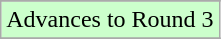<table class="wikitable">
<tr>
</tr>
<tr width=10px bgcolor=ccffcc>
<td>Advances to Round 3</td>
</tr>
<tr>
</tr>
</table>
